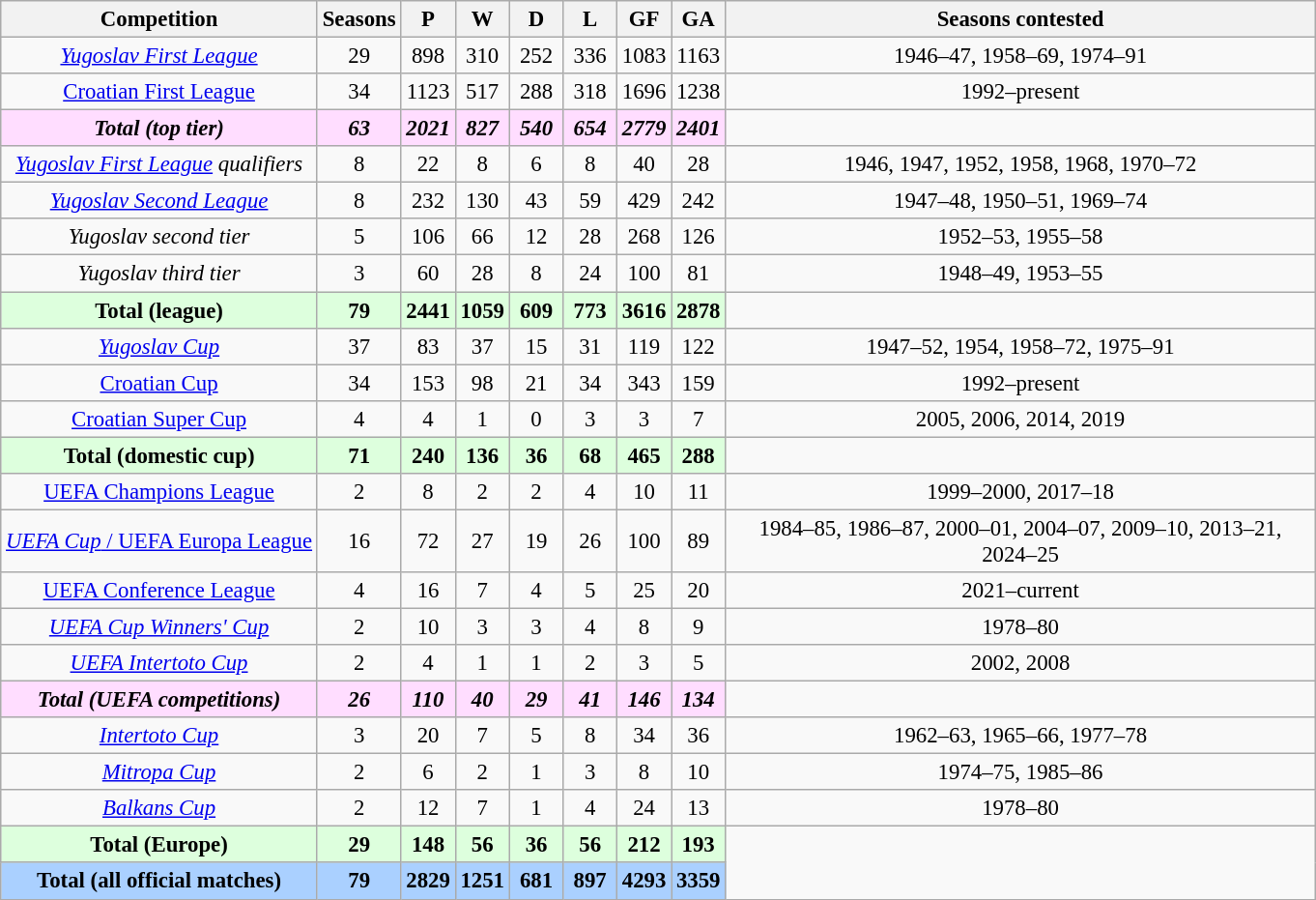<table class="wikitable" style="font-size: 95%; text-align: center">
<tr>
<th>Competition</th>
<th>Seasons</th>
<th width="30">P</th>
<th width="30">W</th>
<th width="30">D</th>
<th width="30">L</th>
<th width="30">GF</th>
<th width="30">GA</th>
<th width="400">Seasons contested</th>
</tr>
<tr>
<td><em><a href='#'>Yugoslav First League</a></em></td>
<td>29</td>
<td>898</td>
<td>310</td>
<td>252</td>
<td>336</td>
<td>1083</td>
<td>1163</td>
<td>1946–47, 1958–69, 1974–91</td>
</tr>
<tr>
<td><a href='#'>Croatian First League</a></td>
<td>34</td>
<td>1123</td>
<td>517</td>
<td>288</td>
<td>318</td>
<td>1696</td>
<td>1238</td>
<td>1992–present</td>
</tr>
<tr style="background:#ffddff;">
<td><strong><em>Total (top tier)</em></strong></td>
<td><strong><em>63</em></strong></td>
<td><strong><em>2021</em></strong></td>
<td><strong><em>827</em></strong></td>
<td><strong><em>540</em></strong></td>
<td><strong><em>654</em></strong></td>
<td><strong><em>2779</em></strong></td>
<td><strong><em>2401</em></strong></td>
</tr>
<tr>
<td><em><a href='#'>Yugoslav First League</a> qualifiers</em></td>
<td>8</td>
<td>22</td>
<td>8</td>
<td>6</td>
<td>8</td>
<td>40</td>
<td>28</td>
<td>1946, 1947, 1952, 1958, 1968, 1970–72</td>
</tr>
<tr>
<td><em><a href='#'>Yugoslav Second League</a></em></td>
<td>8</td>
<td>232</td>
<td>130</td>
<td>43</td>
<td>59</td>
<td>429</td>
<td>242</td>
<td>1947–48, 1950–51, 1969–74</td>
</tr>
<tr>
<td><em>Yugoslav second tier</em></td>
<td>5</td>
<td>106</td>
<td>66</td>
<td>12</td>
<td>28</td>
<td>268</td>
<td>126</td>
<td>1952–53, 1955–58</td>
</tr>
<tr>
<td><em>Yugoslav third tier</em></td>
<td>3</td>
<td>60</td>
<td>28</td>
<td>8</td>
<td>24</td>
<td>100</td>
<td>81</td>
<td>1948–49, 1953–55</td>
</tr>
<tr style="background:#dfd;">
<td><strong>Total (league)</strong></td>
<td><strong>79</strong></td>
<td><strong>2441</strong></td>
<td><strong>1059</strong></td>
<td><strong>609</strong></td>
<td><strong>773</strong></td>
<td><strong>3616</strong></td>
<td><strong>2878</strong></td>
</tr>
<tr>
<td><em><a href='#'>Yugoslav Cup</a></em></td>
<td>37</td>
<td>83</td>
<td>37</td>
<td>15</td>
<td>31</td>
<td>119</td>
<td>122</td>
<td>1947–52, 1954, 1958–72, 1975–91</td>
</tr>
<tr>
<td><a href='#'>Croatian Cup</a></td>
<td>34</td>
<td>153</td>
<td>98</td>
<td>21</td>
<td>34</td>
<td>343</td>
<td>159</td>
<td>1992–present</td>
</tr>
<tr>
<td><a href='#'>Croatian Super Cup</a></td>
<td>4</td>
<td>4</td>
<td>1</td>
<td>0</td>
<td>3</td>
<td>3</td>
<td>7</td>
<td>2005, 2006, 2014, 2019</td>
</tr>
<tr style="background:#dfd;">
<td><strong>Total (domestic cup)</strong></td>
<td><strong>71</strong></td>
<td><strong>240</strong></td>
<td><strong>136</strong></td>
<td><strong>36</strong></td>
<td><strong>68</strong></td>
<td><strong>465</strong></td>
<td><strong>288</strong></td>
</tr>
<tr>
<td><a href='#'>UEFA Champions League</a></td>
<td>2</td>
<td>8</td>
<td>2</td>
<td>2</td>
<td>4</td>
<td>10</td>
<td>11</td>
<td>1999–2000, 2017–18</td>
</tr>
<tr>
<td><a href='#'><em>UEFA Cup</em> / UEFA Europa League</a></td>
<td>16</td>
<td>72</td>
<td>27</td>
<td>19</td>
<td>26</td>
<td>100</td>
<td>89</td>
<td>1984–85, 1986–87, 2000–01, 2004–07, 2009–10, 2013–21, 2024–25</td>
</tr>
<tr>
<td><a href='#'>UEFA Conference League</a></td>
<td>4</td>
<td>16</td>
<td>7</td>
<td>4</td>
<td>5</td>
<td>25</td>
<td>20</td>
<td>2021–current</td>
</tr>
<tr>
<td><em><a href='#'>UEFA Cup Winners' Cup</a></em></td>
<td>2</td>
<td>10</td>
<td>3</td>
<td>3</td>
<td>4</td>
<td>8</td>
<td>9</td>
<td>1978–80</td>
</tr>
<tr>
<td><em><a href='#'>UEFA Intertoto Cup</a></em></td>
<td>2</td>
<td>4</td>
<td>1</td>
<td>1</td>
<td>2</td>
<td>3</td>
<td>5</td>
<td>2002, 2008</td>
</tr>
<tr style="background:#ffddff;">
<td><strong><em>Total (UEFA competitions)</em></strong></td>
<td><strong><em>26</em></strong></td>
<td><strong><em>110</em></strong></td>
<td><strong><em>40</em></strong></td>
<td><strong><em>29</em></strong></td>
<td><strong><em>41</em></strong></td>
<td><strong><em>146</em></strong></td>
<td><strong><em>134</em></strong></td>
</tr>
<tr>
<td><em><a href='#'>Intertoto Cup</a></em></td>
<td>3</td>
<td>20</td>
<td>7</td>
<td>5</td>
<td>8</td>
<td>34</td>
<td>36</td>
<td>1962–63, 1965–66, 1977–78</td>
</tr>
<tr>
<td><em><a href='#'>Mitropa Cup</a></em></td>
<td>2</td>
<td>6</td>
<td>2</td>
<td>1</td>
<td>3</td>
<td>8</td>
<td>10</td>
<td>1974–75, 1985–86</td>
</tr>
<tr>
<td><em><a href='#'>Balkans Cup</a></em></td>
<td>2</td>
<td>12</td>
<td>7</td>
<td>1</td>
<td>4</td>
<td>24</td>
<td>13</td>
<td>1978–80</td>
</tr>
<tr style="background:#dfd;">
<td><strong>Total (Europe)</strong></td>
<td><strong>29</strong></td>
<td><strong>148</strong></td>
<td><strong>56</strong></td>
<td><strong>36</strong></td>
<td><strong>56</strong></td>
<td><strong>212</strong></td>
<td><strong>193</strong></td>
</tr>
<tr style="background:#aad0ff;">
<td><strong>Total (all official matches)</strong></td>
<td><strong>79</strong></td>
<td><strong>2829</strong></td>
<td><strong>1251</strong></td>
<td><strong>681</strong></td>
<td><strong>897</strong></td>
<td><strong>4293</strong></td>
<td><strong>3359</strong></td>
</tr>
</table>
